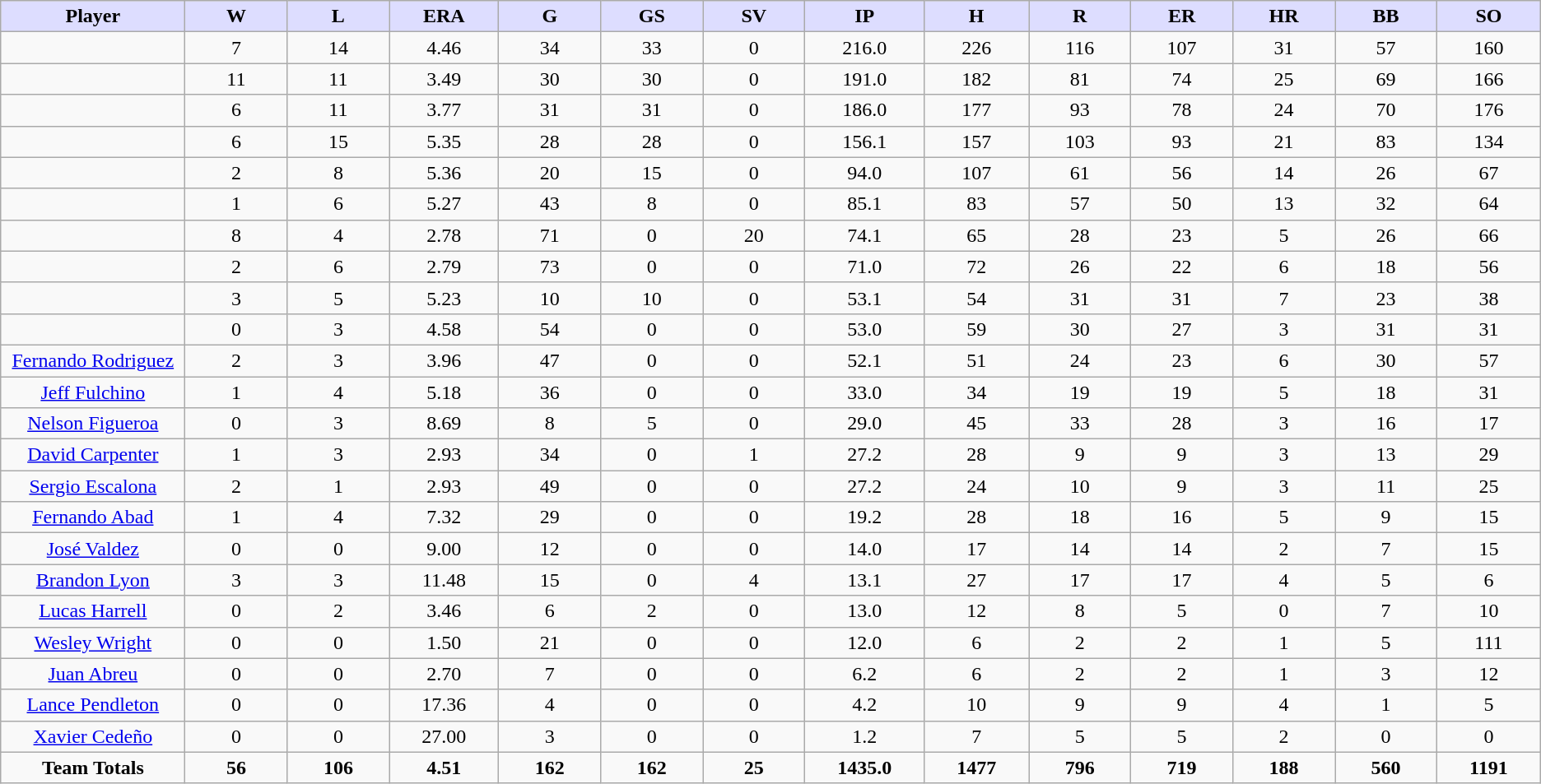<table class="wikitable sortable">
<tr>
<th style="background:#ddf; width:5%;">Player</th>
<th style="background:#ddf; width:3%;">W</th>
<th style="background:#ddf; width:3%;">L</th>
<th style="background:#ddf; width:3%;">ERA</th>
<th style="background:#ddf; width:3%;">G</th>
<th style="background:#ddf; width:3%;">GS</th>
<th style="background:#ddf; width:3%;">SV</th>
<th style="background:#ddf; width:3%;">IP</th>
<th style="background:#ddf; width:3%;">H</th>
<th style="background:#ddf; width:3%;">R</th>
<th style="background:#ddf; width:3%;">ER</th>
<th style="background:#ddf; width:3%;">HR</th>
<th style="background:#ddf; width:3%;">BB</th>
<th style="background:#ddf; width:3%;">SO</th>
</tr>
<tr style="text-align:center;">
<td></td>
<td>7</td>
<td>14</td>
<td>4.46</td>
<td>34</td>
<td>33</td>
<td>0</td>
<td>216.0</td>
<td>226</td>
<td>116</td>
<td>107</td>
<td>31</td>
<td>57</td>
<td>160</td>
</tr>
<tr style="text-align:center;">
<td></td>
<td>11</td>
<td>11</td>
<td>3.49</td>
<td>30</td>
<td>30</td>
<td>0</td>
<td>191.0</td>
<td>182</td>
<td>81</td>
<td>74</td>
<td>25</td>
<td>69</td>
<td>166</td>
</tr>
<tr style="text-align:center;">
<td></td>
<td>6</td>
<td>11</td>
<td>3.77</td>
<td>31</td>
<td>31</td>
<td>0</td>
<td>186.0</td>
<td>177</td>
<td>93</td>
<td>78</td>
<td>24</td>
<td>70</td>
<td>176</td>
</tr>
<tr style="text-align:center;">
<td></td>
<td>6</td>
<td>15</td>
<td>5.35</td>
<td>28</td>
<td>28</td>
<td>0</td>
<td>156.1</td>
<td>157</td>
<td>103</td>
<td>93</td>
<td>21</td>
<td>83</td>
<td>134</td>
</tr>
<tr style="text-align:center;">
<td></td>
<td>2</td>
<td>8</td>
<td>5.36</td>
<td>20</td>
<td>15</td>
<td>0</td>
<td>94.0</td>
<td>107</td>
<td>61</td>
<td>56</td>
<td>14</td>
<td>26</td>
<td>67</td>
</tr>
<tr style="text-align:center;">
<td></td>
<td>1</td>
<td>6</td>
<td>5.27</td>
<td>43</td>
<td>8</td>
<td>0</td>
<td>85.1</td>
<td>83</td>
<td>57</td>
<td>50</td>
<td>13</td>
<td>32</td>
<td>64</td>
</tr>
<tr style="text-align:center;">
<td></td>
<td>8</td>
<td>4</td>
<td>2.78</td>
<td>71</td>
<td>0</td>
<td>20</td>
<td>74.1</td>
<td>65</td>
<td>28</td>
<td>23</td>
<td>5</td>
<td>26</td>
<td>66</td>
</tr>
<tr style="text-align:center;">
<td></td>
<td>2</td>
<td>6</td>
<td>2.79</td>
<td>73</td>
<td>0</td>
<td>0</td>
<td>71.0</td>
<td>72</td>
<td>26</td>
<td>22</td>
<td>6</td>
<td>18</td>
<td>56</td>
</tr>
<tr style="text-align:center;">
<td></td>
<td>3</td>
<td>5</td>
<td>5.23</td>
<td>10</td>
<td>10</td>
<td>0</td>
<td>53.1</td>
<td>54</td>
<td>31</td>
<td>31</td>
<td>7</td>
<td>23</td>
<td>38</td>
</tr>
<tr style="text-align:center;">
<td></td>
<td>0</td>
<td>3</td>
<td>4.58</td>
<td>54</td>
<td>0</td>
<td>0</td>
<td>53.0</td>
<td>59</td>
<td>30</td>
<td>27</td>
<td>3</td>
<td>31</td>
<td>31</td>
</tr>
<tr align=center>
<td><a href='#'>Fernando Rodriguez</a></td>
<td>2</td>
<td>3</td>
<td>3.96</td>
<td>47</td>
<td>0</td>
<td>0</td>
<td>52.1</td>
<td>51</td>
<td>24</td>
<td>23</td>
<td>6</td>
<td>30</td>
<td>57</td>
</tr>
<tr align=center>
<td><a href='#'>Jeff Fulchino</a></td>
<td>1</td>
<td>4</td>
<td>5.18</td>
<td>36</td>
<td>0</td>
<td>0</td>
<td>33.0</td>
<td>34</td>
<td>19</td>
<td>19</td>
<td>5</td>
<td>18</td>
<td>31</td>
</tr>
<tr align=center>
<td><a href='#'>Nelson Figueroa</a></td>
<td>0</td>
<td>3</td>
<td>8.69</td>
<td>8</td>
<td>5</td>
<td>0</td>
<td>29.0</td>
<td>45</td>
<td>33</td>
<td>28</td>
<td>3</td>
<td>16</td>
<td>17</td>
</tr>
<tr align=center>
<td><a href='#'>David Carpenter</a></td>
<td>1</td>
<td>3</td>
<td>2.93</td>
<td>34</td>
<td>0</td>
<td>1</td>
<td>27.2</td>
<td>28</td>
<td>9</td>
<td>9</td>
<td>3</td>
<td>13</td>
<td>29</td>
</tr>
<tr align=center>
<td><a href='#'>Sergio Escalona</a></td>
<td>2</td>
<td>1</td>
<td>2.93</td>
<td>49</td>
<td>0</td>
<td>0</td>
<td>27.2</td>
<td>24</td>
<td>10</td>
<td>9</td>
<td>3</td>
<td>11</td>
<td>25</td>
</tr>
<tr align=center>
<td><a href='#'>Fernando Abad</a></td>
<td>1</td>
<td>4</td>
<td>7.32</td>
<td>29</td>
<td>0</td>
<td>0</td>
<td>19.2</td>
<td>28</td>
<td>18</td>
<td>16</td>
<td>5</td>
<td>9</td>
<td>15</td>
</tr>
<tr align=center>
<td><a href='#'>José Valdez</a></td>
<td>0</td>
<td>0</td>
<td>9.00</td>
<td>12</td>
<td>0</td>
<td>0</td>
<td>14.0</td>
<td>17</td>
<td>14</td>
<td>14</td>
<td>2</td>
<td>7</td>
<td>15</td>
</tr>
<tr align=center>
<td><a href='#'>Brandon Lyon</a></td>
<td>3</td>
<td>3</td>
<td>11.48</td>
<td>15</td>
<td>0</td>
<td>4</td>
<td>13.1</td>
<td>27</td>
<td>17</td>
<td>17</td>
<td>4</td>
<td>5</td>
<td>6</td>
</tr>
<tr align=center>
<td><a href='#'>Lucas Harrell</a></td>
<td>0</td>
<td>2</td>
<td>3.46</td>
<td>6</td>
<td>2</td>
<td>0</td>
<td>13.0</td>
<td>12</td>
<td>8</td>
<td>5</td>
<td>0</td>
<td>7</td>
<td>10</td>
</tr>
<tr align=center>
<td><a href='#'>Wesley Wright</a></td>
<td>0</td>
<td>0</td>
<td>1.50</td>
<td>21</td>
<td>0</td>
<td>0</td>
<td>12.0</td>
<td>6</td>
<td>2</td>
<td>2</td>
<td>1</td>
<td>5</td>
<td>111</td>
</tr>
<tr align=center>
<td><a href='#'>Juan Abreu</a></td>
<td>0</td>
<td>0</td>
<td>2.70</td>
<td>7</td>
<td>0</td>
<td>0</td>
<td>6.2</td>
<td>6</td>
<td>2</td>
<td>2</td>
<td>1</td>
<td>3</td>
<td>12</td>
</tr>
<tr align=center>
<td><a href='#'>Lance Pendleton</a></td>
<td>0</td>
<td>0</td>
<td>17.36</td>
<td>4</td>
<td>0</td>
<td>0</td>
<td>4.2</td>
<td>10</td>
<td>9</td>
<td>9</td>
<td>4</td>
<td>1</td>
<td>5</td>
</tr>
<tr align=center>
<td><a href='#'>Xavier Cedeño</a></td>
<td>0</td>
<td>0</td>
<td>27.00</td>
<td>3</td>
<td>0</td>
<td>0</td>
<td>1.2</td>
<td>7</td>
<td>5</td>
<td>5</td>
<td>2</td>
<td>0</td>
<td>0</td>
</tr>
<tr align=center>
<td><strong>Team Totals</strong></td>
<td><strong>56</strong></td>
<td><strong>106</strong></td>
<td><strong>4.51</strong></td>
<td><strong>162</strong></td>
<td><strong>162</strong></td>
<td><strong>25</strong></td>
<td><strong>1435.0</strong></td>
<td><strong>1477</strong></td>
<td><strong>796</strong></td>
<td><strong>719</strong></td>
<td><strong>188</strong></td>
<td><strong>560</strong></td>
<td><strong>1191</strong></td>
</tr>
</table>
